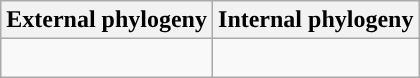<table class="wikitable">
<tr>
<th colspan=1>External phylogeny</th>
<th colspan=1>Internal phylogeny</th>
</tr>
<tr>
<td style="vertical-align:top"><br></td>
<td><br></td>
</tr>
</table>
